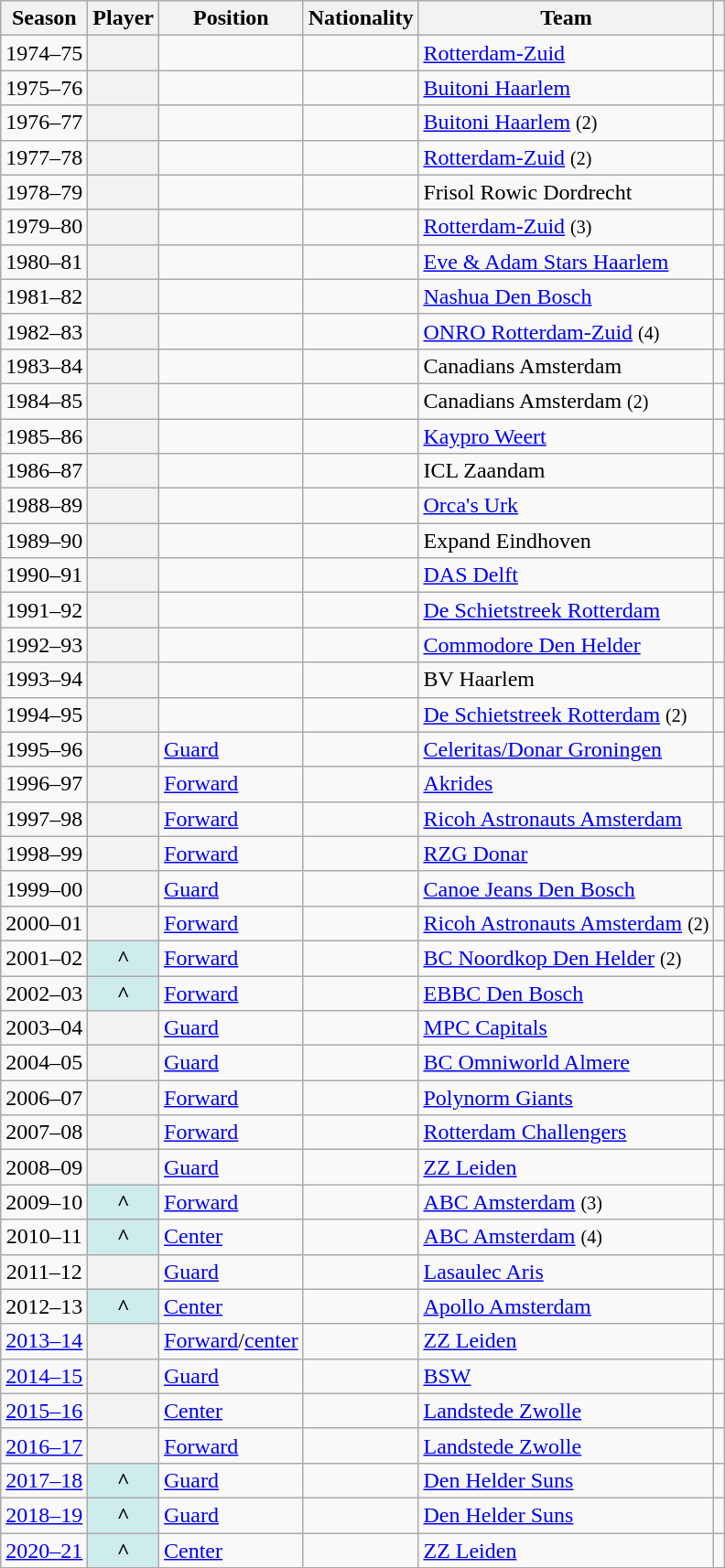<table class="wikitable plainrowheaders sortable" summary="Year (sortable), Player (sortable), Position (sortable), Nationality (sortable) and Team (sortable)">
<tr>
<th scope="col">Season</th>
<th scope="col">Player</th>
<th scope="col">Position</th>
<th scope="col">Nationality</th>
<th scope="col">Team</th>
<th scope="col"></th>
</tr>
<tr>
<td align=center>1974–75</td>
<th scope="row"></th>
<td align=center></td>
<td></td>
<td><a href='#'>Rotterdam-Zuid</a></td>
<td align=center></td>
</tr>
<tr>
<td align=center>1975–76</td>
<th scope="row"></th>
<td align=center></td>
<td></td>
<td><a href='#'>Buitoni Haarlem</a></td>
<td align=center></td>
</tr>
<tr>
<td align=center>1976–77</td>
<th scope="row"></th>
<td align=center></td>
<td></td>
<td><a href='#'>Buitoni Haarlem</a> <small> (2) </small></td>
<td align=center></td>
</tr>
<tr>
<td align=center>1977–78</td>
<th scope="row"></th>
<td align=center></td>
<td></td>
<td><a href='#'>Rotterdam-Zuid</a> <small> (2) </small></td>
<td align=center></td>
</tr>
<tr>
<td align=center>1978–79</td>
<th scope="row"></th>
<td align=center></td>
<td></td>
<td>Frisol Rowic Dordrecht</td>
<td align=center></td>
</tr>
<tr>
<td align=center>1979–80</td>
<th scope="row"></th>
<td align=center></td>
<td></td>
<td><a href='#'>Rotterdam-Zuid</a> <small> (3) </small></td>
<td align=center></td>
</tr>
<tr>
<td align=center>1980–81</td>
<th scope="row"></th>
<td align=center></td>
<td></td>
<td><a href='#'>Eve & Adam Stars Haarlem</a></td>
<td align=center></td>
</tr>
<tr>
<td align=center>1981–82</td>
<th scope="row"></th>
<td align=center></td>
<td></td>
<td><a href='#'>Nashua Den Bosch</a></td>
<td align=center></td>
</tr>
<tr>
<td align=center>1982–83</td>
<th scope="row"></th>
<td align=center></td>
<td></td>
<td><a href='#'>ONRO Rotterdam-Zuid</a> <small> (4) </small></td>
<td align=center></td>
</tr>
<tr>
<td align=center>1983–84</td>
<th scope="row"></th>
<td align=center></td>
<td></td>
<td>Canadians Amsterdam</td>
<td align=center></td>
</tr>
<tr>
<td align=center>1984–85</td>
<th scope="row"></th>
<td align=center></td>
<td></td>
<td>Canadians Amsterdam <small> (2) </small></td>
<td align=center></td>
</tr>
<tr>
<td align=center>1985–86</td>
<th scope="row"></th>
<td align=center></td>
<td></td>
<td><a href='#'>Kaypro Weert</a></td>
<td align=center></td>
</tr>
<tr>
<td align=center>1986–87</td>
<th scope="row"></th>
<td align=center></td>
<td></td>
<td>ICL Zaandam</td>
<td align=center></td>
</tr>
<tr>
<td align=center>1988–89</td>
<th scope="row"></th>
<td align=center></td>
<td></td>
<td><a href='#'>Orca's Urk</a></td>
<td align=center></td>
</tr>
<tr>
<td align=center>1989–90</td>
<th scope="row"></th>
<td align=center></td>
<td></td>
<td>Expand Eindhoven</td>
<td align=center></td>
</tr>
<tr>
<td align=center>1990–91</td>
<th scope="row"></th>
<td align=center></td>
<td></td>
<td><a href='#'>DAS Delft</a></td>
<td align=center></td>
</tr>
<tr>
<td align=center>1991–92</td>
<th scope="row"></th>
<td align=center></td>
<td></td>
<td><a href='#'>De Schietstreek Rotterdam</a></td>
<td align=center></td>
</tr>
<tr>
<td align=center>1992–93</td>
<th scope="row"></th>
<td align=center></td>
<td></td>
<td><a href='#'>Commodore Den Helder</a></td>
<td align=center></td>
</tr>
<tr>
<td align=center>1993–94</td>
<th scope="row"></th>
<td align=center></td>
<td></td>
<td>BV Haarlem</td>
<td align=center></td>
</tr>
<tr>
<td align=center>1994–95</td>
<th scope="row"></th>
<td align=center></td>
<td></td>
<td><a href='#'>De Schietstreek Rotterdam</a> <small> (2) </small></td>
<td align=center></td>
</tr>
<tr>
<td align=center>1995–96</td>
<th scope="row"></th>
<td><a href='#'>Guard</a></td>
<td></td>
<td><a href='#'>Celeritas/Donar Groningen</a></td>
<td align=center></td>
</tr>
<tr>
<td align=center>1996–97</td>
<th scope="row"></th>
<td><a href='#'>Forward</a></td>
<td></td>
<td><a href='#'>Akrides</a></td>
<td align=center></td>
</tr>
<tr>
<td align=center>1997–98</td>
<th scope="row"></th>
<td><a href='#'>Forward</a></td>
<td></td>
<td><a href='#'>Ricoh Astronauts Amsterdam</a></td>
<td align=center></td>
</tr>
<tr>
<td align=center>1998–99</td>
<th scope="row"></th>
<td><a href='#'>Forward</a></td>
<td></td>
<td><a href='#'>RZG Donar</a></td>
<td align=center></td>
</tr>
<tr>
<td align=center>1999–00</td>
<th scope="row"></th>
<td><a href='#'>Guard</a></td>
<td></td>
<td><a href='#'>Canoe Jeans Den Bosch</a></td>
<td align=center></td>
</tr>
<tr>
<td align=center>2000–01</td>
<th scope="row"></th>
<td><a href='#'>Forward</a></td>
<td></td>
<td><a href='#'>Ricoh Astronauts Amsterdam</a> <small> (2) </small></td>
<td align=center></td>
</tr>
<tr>
<td align=center>2001–02</td>
<th scope="row" style="background:#cfecec;">^</th>
<td><a href='#'>Forward</a></td>
<td></td>
<td><a href='#'>BC Noordkop Den Helder</a> <small> (2) </small></td>
<td align=center></td>
</tr>
<tr>
<td align=center>2002–03</td>
<th scope="row" style="background:#cfecec;">^</th>
<td><a href='#'>Forward</a></td>
<td></td>
<td><a href='#'>EBBC Den Bosch</a></td>
<td align=center></td>
</tr>
<tr>
<td align=center>2003–04</td>
<th scope="row"></th>
<td><a href='#'>Guard</a></td>
<td></td>
<td><a href='#'>MPC Capitals</a></td>
<td align=center></td>
</tr>
<tr>
<td align=center>2004–05</td>
<th scope="row"></th>
<td><a href='#'>Guard</a></td>
<td></td>
<td><a href='#'>BC Omniworld Almere</a></td>
<td align=center></td>
</tr>
<tr>
<td align=center>2006–07</td>
<th scope="row"></th>
<td><a href='#'>Forward</a></td>
<td></td>
<td><a href='#'>Polynorm Giants</a></td>
<td align=center></td>
</tr>
<tr>
<td align=center>2007–08</td>
<th scope="row"></th>
<td><a href='#'>Forward</a></td>
<td></td>
<td><a href='#'>Rotterdam Challengers</a></td>
<td align=center></td>
</tr>
<tr>
<td align=center>2008–09</td>
<th scope="row"></th>
<td><a href='#'>Guard</a></td>
<td></td>
<td><a href='#'>ZZ Leiden</a></td>
<td align=center></td>
</tr>
<tr>
<td align=center>2009–10</td>
<th scope="row" style="background:#cfecec;">^</th>
<td><a href='#'>Forward</a></td>
<td></td>
<td><a href='#'>ABC Amsterdam</a> <small>(3)</small></td>
<td align=center></td>
</tr>
<tr>
<td align=center>2010–11</td>
<th scope="row" style="background:#cfecec;">^</th>
<td><a href='#'>Center</a></td>
<td></td>
<td><a href='#'>ABC Amsterdam</a> <small>(4)</small></td>
<td align=center></td>
</tr>
<tr>
<td align=center>2011–12</td>
<th scope="row"></th>
<td><a href='#'>Guard</a></td>
<td></td>
<td><a href='#'>Lasaulec Aris</a></td>
<td align=center></td>
</tr>
<tr>
<td align=center>2012–13</td>
<th scope="row" style="background:#cfecec;">^</th>
<td><a href='#'>Center</a></td>
<td></td>
<td><a href='#'>Apollo Amsterdam</a></td>
<td align=center></td>
</tr>
<tr>
<td align=center><a href='#'>2013–14</a></td>
<th scope="row"></th>
<td><a href='#'>Forward</a>/<a href='#'>center</a></td>
<td></td>
<td><a href='#'>ZZ Leiden</a></td>
<td align=center></td>
</tr>
<tr>
<td align=center><a href='#'>2014–15</a></td>
<th scope="row"></th>
<td><a href='#'>Guard</a></td>
<td></td>
<td><a href='#'>BSW</a></td>
<td align=center></td>
</tr>
<tr>
<td align=center><a href='#'>2015–16</a></td>
<th scope="row"></th>
<td><a href='#'>Center</a></td>
<td></td>
<td><a href='#'>Landstede Zwolle</a></td>
<td align=center></td>
</tr>
<tr>
<td align=center><a href='#'>2016–17</a></td>
<th scope="row"></th>
<td><a href='#'>Forward</a></td>
<td></td>
<td><a href='#'>Landstede Zwolle</a></td>
<td align=center></td>
</tr>
<tr>
<td align=center><a href='#'>2017–18</a></td>
<th scope="row" style="background:#cfecec;">^</th>
<td><a href='#'>Guard</a></td>
<td></td>
<td><a href='#'>Den Helder Suns</a></td>
<td align=center></td>
</tr>
<tr>
<td align=center><a href='#'>2018–19</a></td>
<th scope="row" style="background:#cfecec;">^</th>
<td><a href='#'>Guard</a></td>
<td></td>
<td><a href='#'>Den Helder Suns</a></td>
<td align=center></td>
</tr>
<tr>
<td align=center><a href='#'>2020–21</a></td>
<th scope="row" style="background:#cfecec;">^</th>
<td><a href='#'>Center</a></td>
<td></td>
<td><a href='#'>ZZ Leiden</a></td>
<td align=center></td>
</tr>
<tr>
</tr>
</table>
